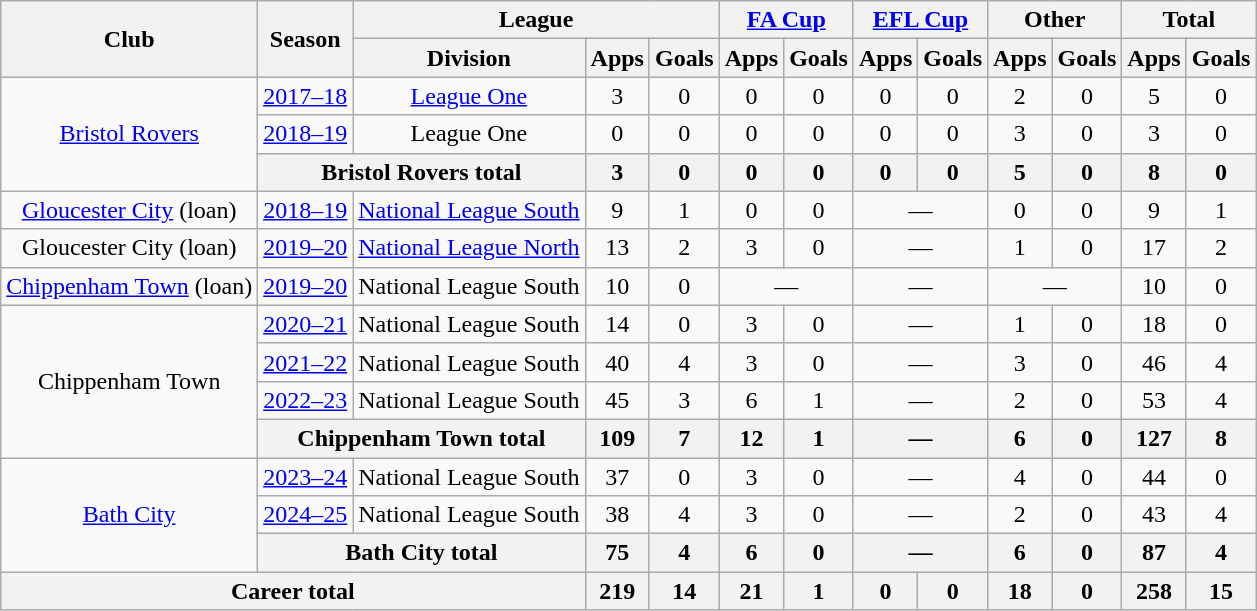<table class=wikitable style="text-align: center">
<tr>
<th rowspan=2>Club</th>
<th rowspan=2>Season</th>
<th colspan=3>League</th>
<th colspan=2><a href='#'>FA Cup</a></th>
<th colspan=2><a href='#'>EFL Cup</a></th>
<th colspan=2>Other</th>
<th colspan=2>Total</th>
</tr>
<tr>
<th>Division</th>
<th>Apps</th>
<th>Goals</th>
<th>Apps</th>
<th>Goals</th>
<th>Apps</th>
<th>Goals</th>
<th>Apps</th>
<th>Goals</th>
<th>Apps</th>
<th>Goals</th>
</tr>
<tr>
<td rowspan=3><a href='#'>Bristol Rovers</a></td>
<td><a href='#'>2017–18</a></td>
<td><a href='#'>League One</a></td>
<td>3</td>
<td>0</td>
<td>0</td>
<td>0</td>
<td>0</td>
<td>0</td>
<td>2</td>
<td>0</td>
<td>5</td>
<td>0</td>
</tr>
<tr>
<td><a href='#'>2018–19</a></td>
<td>League One</td>
<td>0</td>
<td>0</td>
<td>0</td>
<td>0</td>
<td>0</td>
<td>0</td>
<td>3</td>
<td>0</td>
<td>3</td>
<td>0</td>
</tr>
<tr>
<th colspan=2>Bristol Rovers total</th>
<th>3</th>
<th>0</th>
<th>0</th>
<th>0</th>
<th>0</th>
<th>0</th>
<th>5</th>
<th>0</th>
<th>8</th>
<th>0</th>
</tr>
<tr>
<td><a href='#'>Gloucester City</a> (loan)</td>
<td><a href='#'>2018–19</a></td>
<td><a href='#'>National League South</a></td>
<td>9</td>
<td>1</td>
<td>0</td>
<td>0</td>
<td colspan=2>—</td>
<td>0</td>
<td>0</td>
<td>9</td>
<td>1</td>
</tr>
<tr>
<td>Gloucester City (loan)</td>
<td><a href='#'>2019–20</a></td>
<td><a href='#'>National League North</a></td>
<td>13</td>
<td>2</td>
<td>3</td>
<td>0</td>
<td colspan=2>—</td>
<td>1</td>
<td>0</td>
<td>17</td>
<td>2</td>
</tr>
<tr>
<td><a href='#'>Chippenham Town</a> (loan)</td>
<td><a href='#'>2019–20</a></td>
<td>National League South</td>
<td>10</td>
<td>0</td>
<td colspan=2>—</td>
<td colspan=2>—</td>
<td colspan=2>—</td>
<td>10</td>
<td>0</td>
</tr>
<tr>
<td rowspan=4>Chippenham Town</td>
<td><a href='#'>2020–21</a></td>
<td>National League South</td>
<td>14</td>
<td>0</td>
<td>3</td>
<td>0</td>
<td colspan=2>—</td>
<td>1</td>
<td>0</td>
<td>18</td>
<td>0</td>
</tr>
<tr>
<td><a href='#'>2021–22</a></td>
<td>National League South</td>
<td>40</td>
<td>4</td>
<td>3</td>
<td>0</td>
<td colspan=2>—</td>
<td>3</td>
<td>0</td>
<td>46</td>
<td>4</td>
</tr>
<tr>
<td><a href='#'>2022–23</a></td>
<td>National League South</td>
<td>45</td>
<td>3</td>
<td>6</td>
<td>1</td>
<td colspan=2>—</td>
<td>2</td>
<td>0</td>
<td>53</td>
<td>4</td>
</tr>
<tr>
<th colspan=2>Chippenham Town total</th>
<th>109</th>
<th>7</th>
<th>12</th>
<th>1</th>
<th colspan=2>—</th>
<th>6</th>
<th>0</th>
<th>127</th>
<th>8</th>
</tr>
<tr>
<td rowspan=3><a href='#'>Bath City</a></td>
<td><a href='#'>2023–24</a></td>
<td>National League South</td>
<td>37</td>
<td>0</td>
<td>3</td>
<td>0</td>
<td colspan=2>—</td>
<td>4</td>
<td>0</td>
<td>44</td>
<td>0</td>
</tr>
<tr>
<td><a href='#'>2024–25</a></td>
<td>National League South</td>
<td>38</td>
<td>4</td>
<td>3</td>
<td>0</td>
<td colspan=2>—</td>
<td>2</td>
<td>0</td>
<td>43</td>
<td>4</td>
</tr>
<tr>
<th colspan=2>Bath City total</th>
<th>75</th>
<th>4</th>
<th>6</th>
<th>0</th>
<th colspan=2>—</th>
<th>6</th>
<th>0</th>
<th>87</th>
<th>4</th>
</tr>
<tr>
<th colspan=3>Career total</th>
<th>219</th>
<th>14</th>
<th>21</th>
<th>1</th>
<th>0</th>
<th>0</th>
<th>18</th>
<th>0</th>
<th>258</th>
<th>15</th>
</tr>
</table>
